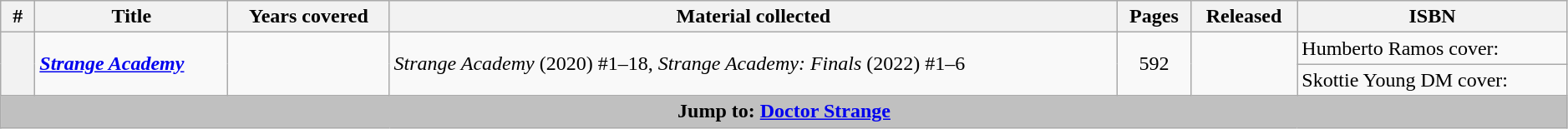<table class="wikitable sortable" width="99%">
<tr>
<th class="unsortable" width="20px">#</th>
<th>Title</th>
<th>Years covered</th>
<th class="unsortable">Material collected</th>
<th>Pages</th>
<th>Released</th>
<th class="unsortable">ISBN</th>
</tr>
<tr>
<th rowspan="2" style="background-color: light grey;"></th>
<td rowspan="2"><strong><em><a href='#'>Strange Academy</a></em></strong></td>
<td rowspan="2"></td>
<td rowspan="2"><em>Strange Academy</em> (2020) #1–18, <em>Strange Academy: Finals</em> (2022) #1–6</td>
<td rowspan="2" style="text-align: center;">592</td>
<td rowspan="2"></td>
<td>Humberto Ramos cover: </td>
</tr>
<tr>
<td>Skottie Young DM cover: </td>
</tr>
<tr>
<th colspan="7" style="background-color: silver;">Jump to: <a href='#'>Doctor Strange</a></th>
</tr>
</table>
